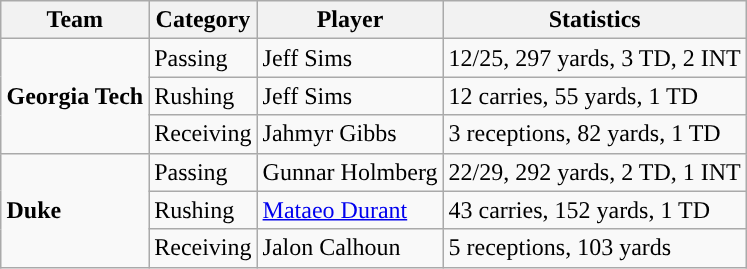<table class="wikitable" style="float: right;">
<tr>
<th>Team</th>
<th>Category</th>
<th>Player</th>
<th>Statistics</th>
</tr>
<tr>
<td rowspan=3><strong>Georgia Tech</strong></td>
<td>Passing</td>
<td>Jeff Sims</td>
<td>12/25, 297 yards, 3 TD, 2 INT</td>
</tr>
<tr>
<td>Rushing</td>
<td>Jeff Sims</td>
<td>12 carries, 55 yards, 1 TD</td>
</tr>
<tr>
<td>Receiving</td>
<td>Jahmyr Gibbs</td>
<td>3 receptions, 82 yards, 1 TD</td>
</tr>
<tr>
<td rowspan=3><strong>Duke</strong></td>
<td>Passing</td>
<td>Gunnar Holmberg</td>
<td>22/29, 292 yards, 2 TD, 1 INT</td>
</tr>
<tr>
<td>Rushing</td>
<td><a href='#'>Mataeo Durant</a></td>
<td>43 carries, 152 yards, 1 TD</td>
</tr>
<tr>
<td>Receiving</td>
<td>Jalon Calhoun</td>
<td>5 receptions, 103 yards</td>
</tr>
</table>
